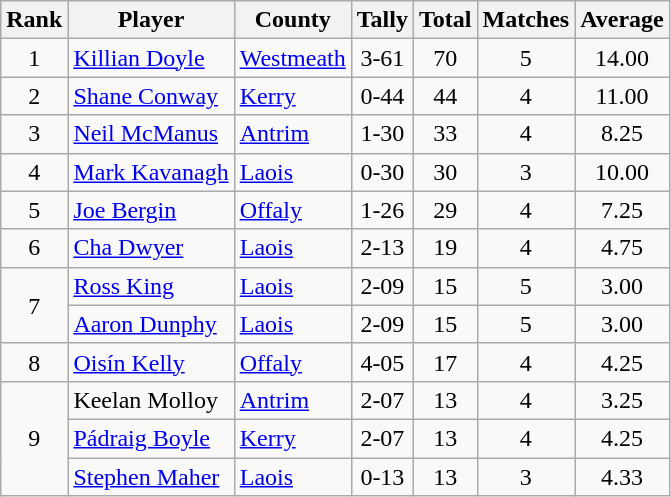<table class="wikitable">
<tr>
<th>Rank</th>
<th>Player</th>
<th>County</th>
<th>Tally</th>
<th>Total</th>
<th>Matches</th>
<th>Average</th>
</tr>
<tr>
<td rowspan=1 align=center>1</td>
<td><a href='#'>Killian Doyle</a></td>
<td><a href='#'>Westmeath</a></td>
<td align=center>3-61</td>
<td align=center>70</td>
<td align=center>5</td>
<td align=center>14.00</td>
</tr>
<tr>
<td rowspan=1 align=center>2</td>
<td><a href='#'>Shane Conway</a></td>
<td><a href='#'>Kerry</a></td>
<td align=center>0-44</td>
<td align=center>44</td>
<td align=center>4</td>
<td align=center>11.00</td>
</tr>
<tr>
<td rowspan=1 align=center>3</td>
<td><a href='#'>Neil McManus</a></td>
<td><a href='#'>Antrim</a></td>
<td align=center>1-30</td>
<td align=center>33</td>
<td align=center>4</td>
<td align=center>8.25</td>
</tr>
<tr>
<td rowspan=1 align=center>4</td>
<td><a href='#'>Mark Kavanagh</a></td>
<td><a href='#'>Laois</a></td>
<td align=center>0-30</td>
<td align=center>30</td>
<td align=center>3</td>
<td align=center>10.00</td>
</tr>
<tr>
<td rowspan=1 align=center>5</td>
<td><a href='#'>Joe Bergin</a></td>
<td><a href='#'>Offaly</a></td>
<td align=center>1-26</td>
<td align=center>29</td>
<td align=center>4</td>
<td align=center>7.25</td>
</tr>
<tr>
<td rowspan=1 align=center>6</td>
<td><a href='#'>Cha Dwyer</a></td>
<td><a href='#'>Laois</a></td>
<td align=center>2-13</td>
<td align=center>19</td>
<td align=center>4</td>
<td align=center>4.75</td>
</tr>
<tr>
<td rowspan=2 align=center>7</td>
<td><a href='#'>Ross King</a></td>
<td><a href='#'>Laois</a></td>
<td align=center>2-09</td>
<td align=center>15</td>
<td align=center>5</td>
<td align=center>3.00</td>
</tr>
<tr>
<td><a href='#'>Aaron Dunphy</a></td>
<td><a href='#'>Laois</a></td>
<td align=center>2-09</td>
<td align=center>15</td>
<td align=center>5</td>
<td align=center>3.00</td>
</tr>
<tr>
<td rowspan=1 align=center>8</td>
<td><a href='#'>Oisín Kelly</a></td>
<td><a href='#'>Offaly</a></td>
<td align=center>4-05</td>
<td align=center>17</td>
<td align=center>4</td>
<td align=center>4.25</td>
</tr>
<tr>
<td rowspan=3 align=center>9</td>
<td>Keelan Molloy</td>
<td><a href='#'>Antrim</a></td>
<td align=center>2-07</td>
<td align=center>13</td>
<td align=center>4</td>
<td align=center>3.25</td>
</tr>
<tr>
<td><a href='#'>Pádraig Boyle</a></td>
<td><a href='#'>Kerry</a></td>
<td align=center>2-07</td>
<td align=center>13</td>
<td align=center>4</td>
<td align=center>4.25</td>
</tr>
<tr>
<td><a href='#'>Stephen Maher</a></td>
<td><a href='#'>Laois</a></td>
<td align=center>0-13</td>
<td align=center>13</td>
<td align=center>3</td>
<td align=center>4.33</td>
</tr>
</table>
